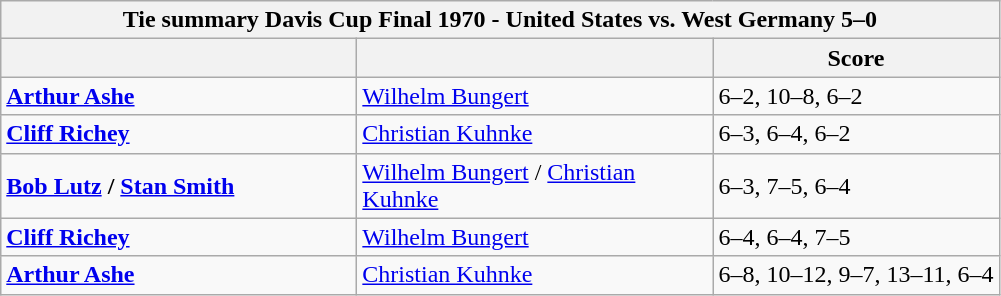<table class="wikitable collapsible collapsed nowrap">
<tr>
<th colspan="3">Tie summary Davis Cup Final 1970 - United States vs. West Germany 5–0</th>
</tr>
<tr>
<th></th>
<th></th>
<th>Score</th>
</tr>
<tr>
<td width=230><strong><a href='#'>Arthur Ashe</a></strong></td>
<td width=230><a href='#'>Wilhelm Bungert</a></td>
<td>6–2, 10–8, 6–2</td>
</tr>
<tr>
<td><strong><a href='#'>Cliff Richey</a></strong></td>
<td><a href='#'>Christian Kuhnke</a></td>
<td>6–3, 6–4, 6–2</td>
</tr>
<tr>
<td><strong><a href='#'>Bob Lutz</a> / <a href='#'>Stan Smith</a></strong></td>
<td><a href='#'>Wilhelm Bungert</a> / <a href='#'>Christian Kuhnke</a></td>
<td>6–3, 7–5, 6–4</td>
</tr>
<tr>
<td><strong><a href='#'>Cliff Richey</a></strong></td>
<td><a href='#'>Wilhelm Bungert</a></td>
<td>6–4, 6–4, 7–5</td>
</tr>
<tr>
<td><strong><a href='#'>Arthur Ashe</a></strong></td>
<td><a href='#'>Christian Kuhnke</a></td>
<td>6–8, 10–12, 9–7, 13–11, 6–4</td>
</tr>
</table>
